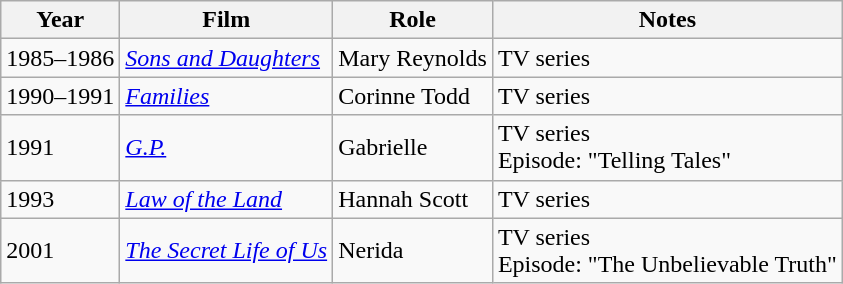<table class="wikitable">
<tr>
<th>Year</th>
<th>Film</th>
<th>Role</th>
<th>Notes</th>
</tr>
<tr>
<td>1985–1986</td>
<td><em><a href='#'>Sons and Daughters</a></em></td>
<td>Mary Reynolds</td>
<td>TV series</td>
</tr>
<tr>
<td>1990–1991</td>
<td><em><a href='#'>Families</a></em></td>
<td>Corinne Todd</td>
<td>TV series</td>
</tr>
<tr>
<td>1991</td>
<td><em><a href='#'>G.P.</a></em></td>
<td>Gabrielle</td>
<td>TV series<br>Episode: "Telling Tales"</td>
</tr>
<tr>
<td>1993</td>
<td><em><a href='#'>Law of the Land</a></em></td>
<td>Hannah Scott</td>
<td>TV series</td>
</tr>
<tr>
<td>2001</td>
<td><em><a href='#'>The Secret Life of Us</a></em></td>
<td>Nerida</td>
<td>TV series<br>Episode: "The Unbelievable Truth"</td>
</tr>
</table>
